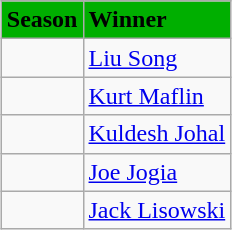<table class="wikitable" style="margin: auto">
<tr>
<th style="text-align: center; background-color: #00af00">Season</th>
<th style="text-align: left; background-color: #00af00">Winner</th>
</tr>
<tr>
<td></td>
<td> <a href='#'>Liu Song</a></td>
</tr>
<tr>
<td></td>
<td> <a href='#'>Kurt Maflin</a></td>
</tr>
<tr>
<td></td>
<td> <a href='#'>Kuldesh Johal</a></td>
</tr>
<tr>
<td></td>
<td> <a href='#'>Joe Jogia</a></td>
</tr>
<tr>
<td></td>
<td> <a href='#'>Jack Lisowski</a></td>
</tr>
</table>
